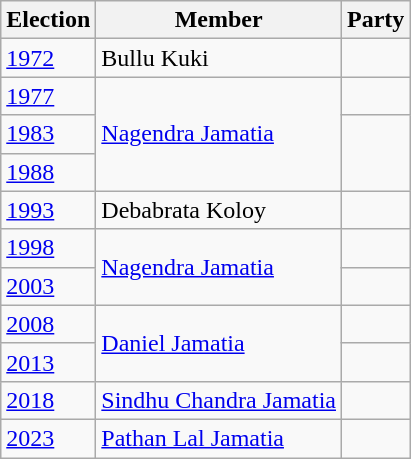<table class="wikitable sortable">
<tr>
<th>Election</th>
<th>Member</th>
<th colspan=2>Party</th>
</tr>
<tr>
<td><a href='#'>1972</a></td>
<td>Bullu Kuki</td>
<td></td>
</tr>
<tr>
<td><a href='#'>1977</a></td>
<td rowspan=3><a href='#'>Nagendra Jamatia</a></td>
<td></td>
</tr>
<tr>
<td><a href='#'>1983</a></td>
</tr>
<tr>
<td><a href='#'>1988</a></td>
</tr>
<tr>
<td><a href='#'>1993</a></td>
<td>Debabrata Koloy</td>
<td></td>
</tr>
<tr>
<td><a href='#'>1998</a></td>
<td rowspan=2><a href='#'>Nagendra Jamatia</a></td>
<td></td>
</tr>
<tr>
<td><a href='#'>2003</a></td>
<td></td>
</tr>
<tr>
<td><a href='#'>2008</a></td>
<td rowspan=2><a href='#'>Daniel Jamatia</a></td>
<td></td>
</tr>
<tr>
<td><a href='#'>2013</a></td>
</tr>
<tr>
<td><a href='#'>2018</a></td>
<td><a href='#'>Sindhu Chandra Jamatia</a></td>
<td></td>
</tr>
<tr>
<td><a href='#'>2023</a></td>
<td><a href='#'>Pathan Lal Jamatia</a></td>
<td></td>
</tr>
</table>
